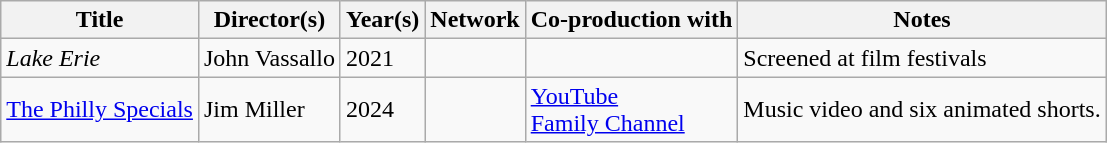<table class="wikitable sortable">
<tr>
<th>Title</th>
<th>Director(s)</th>
<th>Year(s)</th>
<th>Network</th>
<th>Co-production with</th>
<th>Notes</th>
</tr>
<tr>
<td><em>Lake Erie</em></td>
<td>John Vassallo</td>
<td>2021</td>
<td></td>
<td></td>
<td>Screened at film festivals</td>
</tr>
<tr>
<td><a href='#'>The Philly Specials</a></td>
<td>Jim Miller</td>
<td>2024</td>
<td></td>
<td><a href='#'>YouTube</a><br><a href='#'>Family Channel</a></td>
<td>Music video and six animated shorts.</td>
</tr>
</table>
